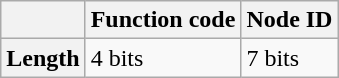<table class="wikitable">
<tr>
<th></th>
<th>Function code</th>
<th>Node ID</th>
</tr>
<tr>
<th>Length</th>
<td>4 bits</td>
<td>7 bits</td>
</tr>
</table>
